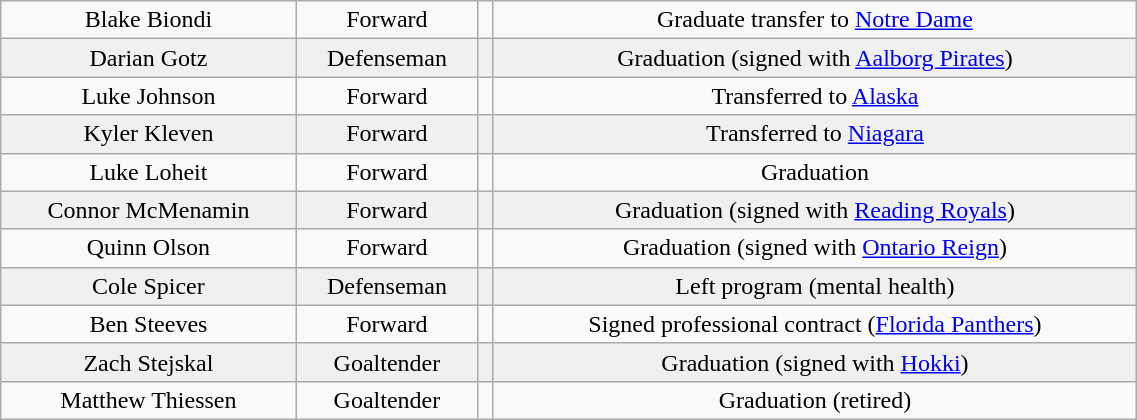<table class="wikitable" width="60%">
<tr align="center" bgcolor="">
<td>Blake Biondi</td>
<td>Forward</td>
<td></td>
<td>Graduate transfer to <a href='#'>Notre Dame</a></td>
</tr>
<tr align="center" bgcolor="f0f0f0">
<td>Darian Gotz</td>
<td>Defenseman</td>
<td></td>
<td>Graduation (signed with <a href='#'>Aalborg Pirates</a>)</td>
</tr>
<tr align="center" bgcolor="">
<td>Luke Johnson</td>
<td>Forward</td>
<td></td>
<td>Transferred to <a href='#'>Alaska</a></td>
</tr>
<tr align="center" bgcolor="f0f0f0">
<td>Kyler Kleven</td>
<td>Forward</td>
<td></td>
<td>Transferred to <a href='#'>Niagara</a></td>
</tr>
<tr align="center" bgcolor="">
<td>Luke Loheit</td>
<td>Forward</td>
<td></td>
<td>Graduation</td>
</tr>
<tr align="center" bgcolor="f0f0f0">
<td>Connor McMenamin</td>
<td>Forward</td>
<td></td>
<td>Graduation (signed with <a href='#'>Reading Royals</a>)</td>
</tr>
<tr align="center" bgcolor="">
<td>Quinn Olson</td>
<td>Forward</td>
<td></td>
<td>Graduation (signed with <a href='#'>Ontario Reign</a>)</td>
</tr>
<tr align="center" bgcolor="f0f0f0">
<td>Cole Spicer</td>
<td>Defenseman</td>
<td></td>
<td>Left program (mental health)</td>
</tr>
<tr align="center" bgcolor="">
<td>Ben Steeves</td>
<td>Forward</td>
<td></td>
<td>Signed professional contract (<a href='#'>Florida Panthers</a>)</td>
</tr>
<tr align="center" bgcolor="f0f0f0">
<td>Zach Stejskal</td>
<td>Goaltender</td>
<td></td>
<td>Graduation (signed with <a href='#'>Hokki</a>)</td>
</tr>
<tr align="center" bgcolor="">
<td>Matthew Thiessen</td>
<td>Goaltender</td>
<td></td>
<td>Graduation (retired)</td>
</tr>
</table>
